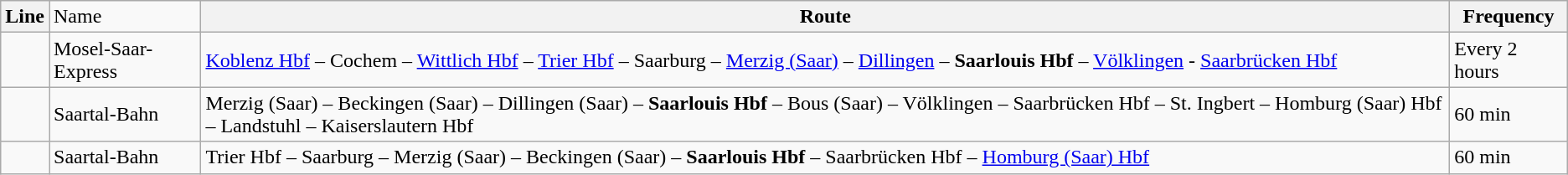<table class="wikitable">
<tr>
<th>Line</th>
<td>Name</td>
<th>Route</th>
<th>Frequency</th>
</tr>
<tr>
<td></td>
<td>Mosel-Saar-Express</td>
<td><a href='#'>Koblenz Hbf</a> – Cochem – <a href='#'>Wittlich Hbf</a> – <a href='#'>Trier Hbf</a> – Saarburg – <a href='#'>Merzig (Saar)</a> – <a href='#'>Dillingen</a> – <strong>Saarlouis Hbf</strong> – <a href='#'>Völklingen</a> - <a href='#'>Saarbrücken Hbf</a></td>
<td>Every 2 hours</td>
</tr>
<tr>
<td></td>
<td>Saartal-Bahn</td>
<td>Merzig (Saar) – Beckingen (Saar) – Dillingen (Saar) – <strong>Saarlouis Hbf</strong> – Bous (Saar) – Völklingen – Saarbrücken Hbf – St. Ingbert – Homburg (Saar) Hbf – Landstuhl – Kaiserslautern Hbf</td>
<td>60 min</td>
</tr>
<tr>
<td></td>
<td>Saartal-Bahn</td>
<td>Trier Hbf – Saarburg – Merzig (Saar) – Beckingen (Saar) – <strong>Saarlouis Hbf</strong> – Saarbrücken Hbf – <a href='#'>Homburg (Saar) Hbf</a></td>
<td>60 min</td>
</tr>
</table>
